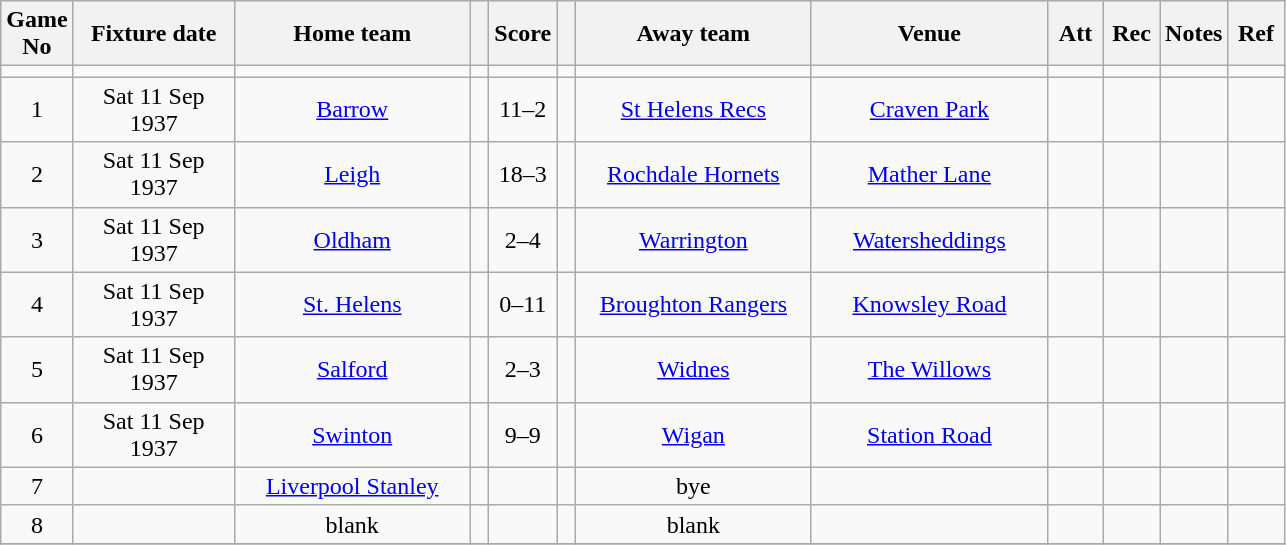<table class="wikitable" style="text-align:center;">
<tr>
<th width=20 abbr="No">Game No</th>
<th width=100 abbr="Date">Fixture date</th>
<th width=150 abbr="Home team">Home team</th>
<th width=5 abbr="space"></th>
<th width=20 abbr="Score">Score</th>
<th width=5 abbr="space"></th>
<th width=150 abbr="Away team">Away team</th>
<th width=150 abbr="Venue">Venue</th>
<th width=30 abbr="Att">Att</th>
<th width=30 abbr="Rec">Rec</th>
<th width=20 abbr="Notes">Notes</th>
<th width=30 abbr="Ref">Ref</th>
</tr>
<tr>
<td></td>
<td></td>
<td></td>
<td></td>
<td></td>
<td></td>
<td></td>
<td></td>
<td></td>
<td></td>
<td></td>
</tr>
<tr>
<td>1</td>
<td>Sat 11 Sep 1937</td>
<td><a href='#'>Barrow</a></td>
<td></td>
<td>11–2</td>
<td></td>
<td><a href='#'>St Helens Recs</a></td>
<td><a href='#'>Craven Park</a></td>
<td></td>
<td></td>
<td></td>
<td></td>
</tr>
<tr>
<td>2</td>
<td>Sat 11 Sep 1937</td>
<td><a href='#'>Leigh</a></td>
<td></td>
<td>18–3</td>
<td></td>
<td><a href='#'>Rochdale Hornets</a></td>
<td><a href='#'>Mather Lane</a></td>
<td></td>
<td></td>
<td></td>
<td></td>
</tr>
<tr>
<td>3</td>
<td>Sat 11 Sep 1937</td>
<td><a href='#'>Oldham</a></td>
<td></td>
<td>2–4</td>
<td></td>
<td><a href='#'>Warrington</a></td>
<td><a href='#'>Watersheddings</a></td>
<td></td>
<td></td>
<td></td>
<td></td>
</tr>
<tr>
<td>4</td>
<td>Sat 11 Sep 1937</td>
<td><a href='#'>St. Helens</a></td>
<td></td>
<td>0–11</td>
<td></td>
<td><a href='#'>Broughton Rangers</a></td>
<td><a href='#'>Knowsley Road</a></td>
<td></td>
<td></td>
<td></td>
<td></td>
</tr>
<tr>
<td>5</td>
<td>Sat 11 Sep 1937</td>
<td><a href='#'>Salford</a></td>
<td></td>
<td>2–3</td>
<td></td>
<td><a href='#'>Widnes</a></td>
<td><a href='#'>The Willows</a></td>
<td></td>
<td></td>
<td></td>
<td></td>
</tr>
<tr>
<td>6</td>
<td>Sat 11 Sep 1937</td>
<td><a href='#'>Swinton</a></td>
<td></td>
<td>9–9</td>
<td></td>
<td><a href='#'>Wigan</a></td>
<td><a href='#'>Station Road</a></td>
<td></td>
<td></td>
<td></td>
<td></td>
</tr>
<tr>
<td>7</td>
<td></td>
<td><a href='#'>Liverpool Stanley</a></td>
<td></td>
<td></td>
<td></td>
<td>bye</td>
<td></td>
<td></td>
<td></td>
<td></td>
<td></td>
</tr>
<tr>
<td>8</td>
<td></td>
<td>blank</td>
<td></td>
<td></td>
<td></td>
<td>blank</td>
<td></td>
<td></td>
<td></td>
<td></td>
<td></td>
</tr>
<tr>
</tr>
</table>
